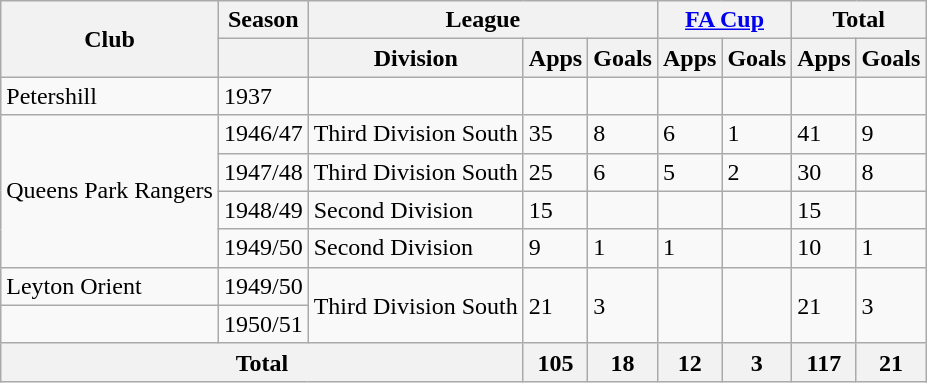<table class="wikitable">
<tr>
<th rowspan="2">Club</th>
<th>Season</th>
<th colspan="3">League</th>
<th colspan="2"><a href='#'>FA Cup</a></th>
<th colspan="2">Total</th>
</tr>
<tr>
<th></th>
<th>Division</th>
<th>Apps</th>
<th>Goals</th>
<th>Apps</th>
<th>Goals</th>
<th>Apps</th>
<th>Goals</th>
</tr>
<tr>
<td>Petershill</td>
<td>1937</td>
<td></td>
<td></td>
<td></td>
<td></td>
<td></td>
<td></td>
<td></td>
</tr>
<tr>
<td rowspan="4">Queens Park Rangers</td>
<td>1946/47</td>
<td>Third Division South</td>
<td>35</td>
<td>8</td>
<td>6</td>
<td>1</td>
<td>41</td>
<td>9</td>
</tr>
<tr>
<td>1947/48</td>
<td>Third Division South</td>
<td>25</td>
<td>6</td>
<td>5</td>
<td>2</td>
<td>30</td>
<td>8</td>
</tr>
<tr>
<td>1948/49</td>
<td>Second Division</td>
<td>15</td>
<td></td>
<td></td>
<td></td>
<td>15</td>
<td></td>
</tr>
<tr>
<td>1949/50</td>
<td>Second Division</td>
<td>9</td>
<td>1</td>
<td>1</td>
<td></td>
<td>10</td>
<td>1</td>
</tr>
<tr>
<td>Leyton Orient</td>
<td>1949/50</td>
<td rowspan="2">Third Division South</td>
<td rowspan="2">21</td>
<td rowspan="2">3</td>
<td rowspan="2"></td>
<td rowspan="2"></td>
<td rowspan="2">21</td>
<td rowspan="2">3</td>
</tr>
<tr>
<td></td>
<td>1950/51</td>
</tr>
<tr>
<th colspan="3">Total</th>
<th>105</th>
<th>18</th>
<th>12</th>
<th>3</th>
<th>117</th>
<th>21</th>
</tr>
</table>
